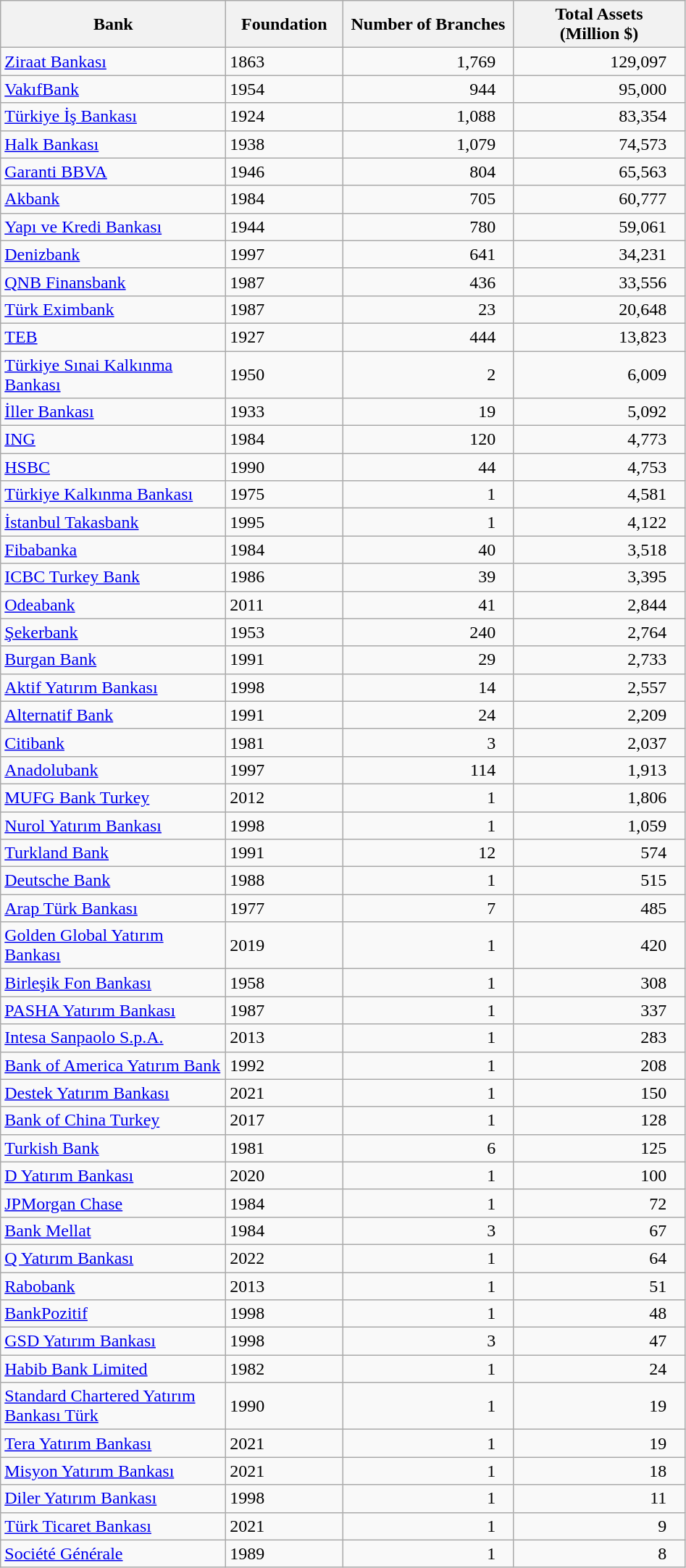<table class="wikitable sortable">
<tr>
<th scope="col" width="200px">Bank</th>
<th scope="col" width="100px">Foundation</th>
<th scope="col" width="150px">Number of Branches</th>
<th scope="col" width="150px">Total Assets <br> (Million $)</th>
</tr>
<tr>
<td><a href='#'>Ziraat Bankası</a></td>
<td>1863</td>
<td style="text-align: right; padding-right: 1em;">1,769</td>
<td style="text-align: right; padding-right: 1em;">129,097</td>
</tr>
<tr>
<td><a href='#'>VakıfBank</a></td>
<td>1954</td>
<td style="text-align: right; padding-right: 1em;">944</td>
<td style="text-align: right; padding-right: 1em;">95,000</td>
</tr>
<tr>
<td><a href='#'>Türkiye İş Bankası</a></td>
<td>1924</td>
<td style="text-align: right; padding-right: 1em;">1,088</td>
<td style="text-align: right; padding-right: 1em;">83,354</td>
</tr>
<tr>
<td><a href='#'>Halk Bankası</a></td>
<td>1938</td>
<td style="text-align: right; padding-right: 1em;">1,079</td>
<td style="text-align: right; padding-right: 1em;">74,573</td>
</tr>
<tr>
<td><a href='#'>Garanti BBVA</a></td>
<td>1946</td>
<td style="text-align: right; padding-right: 1em;">804</td>
<td style="text-align: right; padding-right: 1em;">65,563</td>
</tr>
<tr>
<td><a href='#'>Akbank</a></td>
<td>1984</td>
<td style="text-align: right; padding-right: 1em;">705</td>
<td style="text-align: right; padding-right: 1em;">60,777</td>
</tr>
<tr>
<td><a href='#'>Yapı ve Kredi Bankası</a></td>
<td>1944</td>
<td style="text-align: right; padding-right: 1em;">780</td>
<td style="text-align: right; padding-right: 1em;">59,061</td>
</tr>
<tr>
<td><a href='#'>Denizbank</a></td>
<td>1997</td>
<td style="text-align: right; padding-right: 1em;">641</td>
<td style="text-align: right; padding-right: 1em;">34,231</td>
</tr>
<tr>
<td><a href='#'>QNB Finansbank</a></td>
<td>1987</td>
<td style="text-align: right; padding-right: 1em;">436</td>
<td style="text-align: right; padding-right: 1em;">33,556</td>
</tr>
<tr>
<td><a href='#'>Türk Eximbank</a></td>
<td>1987</td>
<td style="text-align: right; padding-right: 1em;">23</td>
<td style="text-align: right; padding-right: 1em;">20,648</td>
</tr>
<tr>
<td><a href='#'>TEB</a></td>
<td>1927</td>
<td style="text-align: right; padding-right: 1em;">444</td>
<td style="text-align: right; padding-right: 1em;">13,823</td>
</tr>
<tr>
<td><a href='#'>Türkiye Sınai Kalkınma Bankası</a></td>
<td>1950</td>
<td style="text-align: right; padding-right: 1em;">2</td>
<td style="text-align: right; padding-right: 1em;">6,009</td>
</tr>
<tr>
<td><a href='#'>İller Bankası</a></td>
<td>1933</td>
<td style="text-align: right; padding-right: 1em;">19</td>
<td style="text-align: right; padding-right: 1em;">5,092</td>
</tr>
<tr>
<td><a href='#'>ING</a></td>
<td>1984</td>
<td style="text-align: right; padding-right: 1em;">120</td>
<td style="text-align: right; padding-right: 1em;">4,773</td>
</tr>
<tr>
<td><a href='#'>HSBC</a></td>
<td>1990</td>
<td style="text-align: right; padding-right: 1em;">44</td>
<td style="text-align: right; padding-right: 1em;">4,753</td>
</tr>
<tr>
<td><a href='#'>Türkiye Kalkınma Bankası</a></td>
<td>1975</td>
<td style="text-align: right; padding-right: 1em;">1</td>
<td style="text-align: right; padding-right: 1em;">4,581</td>
</tr>
<tr>
<td><a href='#'>İstanbul Takasbank</a></td>
<td>1995</td>
<td style="text-align: right; padding-right: 1em;">1</td>
<td style="text-align: right; padding-right: 1em;">4,122</td>
</tr>
<tr>
<td><a href='#'>Fibabanka</a></td>
<td>1984</td>
<td style="text-align: right; padding-right: 1em;">40</td>
<td style="text-align: right; padding-right: 1em;">3,518</td>
</tr>
<tr>
<td><a href='#'>ICBC Turkey Bank</a></td>
<td>1986</td>
<td style="text-align: right; padding-right: 1em;">39</td>
<td style="text-align: right; padding-right: 1em;">3,395</td>
</tr>
<tr>
<td><a href='#'>Odeabank</a></td>
<td>2011</td>
<td style="text-align: right; padding-right: 1em;">41</td>
<td style="text-align: right; padding-right: 1em;">2,844</td>
</tr>
<tr>
<td><a href='#'>Şekerbank</a></td>
<td>1953</td>
<td style="text-align: right; padding-right: 1em;">240</td>
<td style="text-align: right; padding-right: 1em;">2,764</td>
</tr>
<tr>
<td><a href='#'>Burgan Bank</a></td>
<td>1991</td>
<td style="text-align: right; padding-right: 1em;">29</td>
<td style="text-align: right; padding-right: 1em;">2,733</td>
</tr>
<tr>
<td><a href='#'>Aktif Yatırım Bankası</a></td>
<td>1998</td>
<td style="text-align: right; padding-right: 1em;">14</td>
<td style="text-align: right; padding-right: 1em;">2,557</td>
</tr>
<tr>
<td><a href='#'>Alternatif Bank</a></td>
<td>1991</td>
<td style="text-align: right; padding-right: 1em;">24</td>
<td style="text-align: right; padding-right: 1em;">2,209</td>
</tr>
<tr>
<td><a href='#'>Citibank</a></td>
<td>1981</td>
<td style="text-align: right; padding-right: 1em;">3</td>
<td style="text-align: right; padding-right: 1em;">2,037</td>
</tr>
<tr>
<td><a href='#'>Anadolubank</a></td>
<td>1997</td>
<td style="text-align: right; padding-right: 1em;">114</td>
<td style="text-align: right; padding-right: 1em;">1,913</td>
</tr>
<tr>
<td><a href='#'>MUFG Bank Turkey</a></td>
<td>2012</td>
<td style="text-align: right; padding-right: 1em;">1</td>
<td style="text-align: right; padding-right: 1em;">1,806</td>
</tr>
<tr>
<td><a href='#'>Nurol Yatırım Bankası</a></td>
<td>1998</td>
<td style="text-align: right; padding-right: 1em;">1</td>
<td style="text-align: right; padding-right: 1em;">1,059</td>
</tr>
<tr>
<td><a href='#'>Turkland Bank</a></td>
<td>1991</td>
<td style="text-align: right; padding-right: 1em;">12</td>
<td style="text-align: right; padding-right: 1em;">574</td>
</tr>
<tr>
<td><a href='#'>Deutsche Bank</a></td>
<td>1988</td>
<td style="text-align: right; padding-right: 1em;">1</td>
<td style="text-align: right; padding-right: 1em;">515</td>
</tr>
<tr>
<td><a href='#'>Arap Türk Bankası</a></td>
<td>1977</td>
<td style="text-align: right; padding-right: 1em;">7</td>
<td style="text-align: right; padding-right: 1em;">485</td>
</tr>
<tr>
<td><a href='#'>Golden Global Yatırım Bankası</a></td>
<td>2019</td>
<td style="text-align: right; padding-right: 1em;">1</td>
<td style="text-align: right; padding-right: 1em;">420</td>
</tr>
<tr>
<td><a href='#'>Birleşik Fon Bankası</a></td>
<td>1958</td>
<td style="text-align: right; padding-right: 1em;">1</td>
<td style="text-align: right; padding-right: 1em;">308</td>
</tr>
<tr>
<td><a href='#'>PASHA Yatırım Bankası</a></td>
<td>1987</td>
<td style="text-align: right; padding-right: 1em;">1</td>
<td style="text-align: right; padding-right: 1em;">337</td>
</tr>
<tr>
<td><a href='#'>Intesa Sanpaolo S.p.A.</a></td>
<td>2013</td>
<td style="text-align: right; padding-right: 1em;">1</td>
<td style="text-align: right; padding-right: 1em;">283</td>
</tr>
<tr>
<td><a href='#'>Bank of America Yatırım Bank</a></td>
<td>1992</td>
<td style="text-align: right; padding-right: 1em;">1</td>
<td style="text-align: right; padding-right: 1em;">208</td>
</tr>
<tr>
<td><a href='#'>Destek Yatırım Bankası</a></td>
<td>2021</td>
<td style="text-align: right; padding-right: 1em;">1</td>
<td style="text-align: right; padding-right: 1em;">150</td>
</tr>
<tr>
<td><a href='#'>Bank of China Turkey</a></td>
<td>2017</td>
<td style="text-align: right; padding-right: 1em;">1</td>
<td style="text-align: right; padding-right: 1em;">128</td>
</tr>
<tr>
<td><a href='#'>Turkish Bank</a></td>
<td>1981</td>
<td style="text-align: right; padding-right: 1em;">6</td>
<td style="text-align: right; padding-right: 1em;">125</td>
</tr>
<tr>
<td><a href='#'>D Yatırım Bankası</a></td>
<td>2020</td>
<td style="text-align: right; padding-right: 1em;">1</td>
<td style="text-align: right; padding-right: 1em;">100</td>
</tr>
<tr>
<td><a href='#'>JPMorgan Chase</a></td>
<td>1984</td>
<td style="text-align: right; padding-right: 1em;">1</td>
<td style="text-align: right; padding-right: 1em;">72</td>
</tr>
<tr>
<td><a href='#'>Bank Mellat</a></td>
<td>1984</td>
<td style="text-align: right; padding-right: 1em;">3</td>
<td style="text-align: right; padding-right: 1em;">67</td>
</tr>
<tr>
<td><a href='#'>Q Yatırım Bankası</a></td>
<td>2022</td>
<td style="text-align: right; padding-right: 1em;">1</td>
<td style="text-align: right; padding-right: 1em;">64</td>
</tr>
<tr>
<td><a href='#'>Rabobank</a></td>
<td>2013</td>
<td style="text-align: right; padding-right: 1em;">1</td>
<td style="text-align: right; padding-right: 1em;">51</td>
</tr>
<tr>
<td><a href='#'>BankPozitif</a></td>
<td>1998</td>
<td style="text-align: right; padding-right: 1em;">1</td>
<td style="text-align: right; padding-right: 1em;">48</td>
</tr>
<tr>
<td><a href='#'>GSD Yatırım Bankası</a></td>
<td>1998</td>
<td style="text-align: right; padding-right: 1em;">3</td>
<td style="text-align: right; padding-right: 1em;">47</td>
</tr>
<tr>
<td><a href='#'>Habib Bank Limited</a></td>
<td>1982</td>
<td style="text-align: right; padding-right: 1em;">1</td>
<td style="text-align: right; padding-right: 1em;">24</td>
</tr>
<tr>
<td><a href='#'>Standard Chartered Yatırım Bankası Türk</a></td>
<td>1990</td>
<td style="text-align: right; padding-right: 1em;">1</td>
<td style="text-align: right; padding-right: 1em;">19</td>
</tr>
<tr>
<td><a href='#'>Tera Yatırım Bankası</a></td>
<td>2021</td>
<td style="text-align: right; padding-right: 1em;">1</td>
<td style="text-align: right; padding-right: 1em;">19</td>
</tr>
<tr>
<td><a href='#'>Misyon Yatırım Bankası</a></td>
<td>2021</td>
<td style="text-align: right; padding-right: 1em;">1</td>
<td style="text-align: right; padding-right: 1em;">18</td>
</tr>
<tr>
<td><a href='#'>Diler Yatırım Bankası</a></td>
<td>1998</td>
<td style="text-align: right; padding-right: 1em;">1</td>
<td style="text-align: right; padding-right: 1em;">11</td>
</tr>
<tr>
<td><a href='#'>Türk Ticaret Bankası</a></td>
<td>2021</td>
<td style="text-align: right; padding-right: 1em;">1</td>
<td style="text-align: right; padding-right: 1em;">9</td>
</tr>
<tr>
<td><a href='#'>Société Générale</a></td>
<td>1989</td>
<td style="text-align: right; padding-right: 1em;">1</td>
<td style="text-align: right; padding-right: 1em;">8</td>
</tr>
</table>
